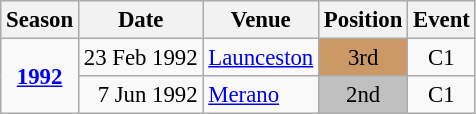<table class="wikitable" style="text-align:center; font-size:95%;">
<tr>
<th>Season</th>
<th>Date</th>
<th>Venue</th>
<th>Position</th>
<th>Event</th>
</tr>
<tr>
<td rowspan=2><strong><a href='#'>1992</a></strong></td>
<td align=right>23 Feb 1992</td>
<td align=left><a href='#'>Launceston</a></td>
<td bgcolor=cc9966>3rd</td>
<td>C1</td>
</tr>
<tr>
<td align=right>7 Jun 1992</td>
<td align=left><a href='#'>Merano</a></td>
<td bgcolor=silver>2nd</td>
<td>C1</td>
</tr>
</table>
